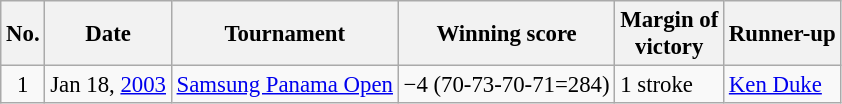<table class="wikitable" style="font-size:95%;">
<tr>
<th>No.</th>
<th>Date</th>
<th>Tournament</th>
<th>Winning score</th>
<th>Margin of<br>victory</th>
<th>Runner-up</th>
</tr>
<tr>
<td align=center>1</td>
<td align=right>Jan 18, <a href='#'>2003</a></td>
<td><a href='#'>Samsung Panama Open</a></td>
<td>−4 (70-73-70-71=284)</td>
<td>1 stroke</td>
<td> <a href='#'>Ken Duke</a></td>
</tr>
</table>
